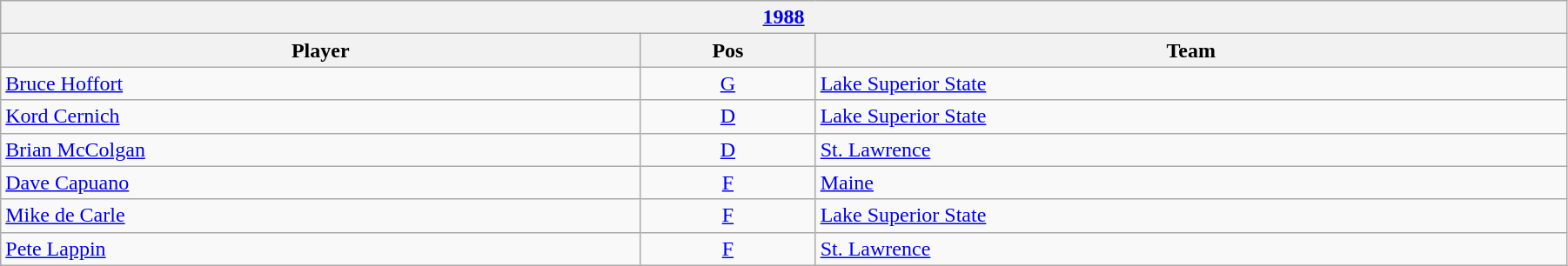<table class="wikitable" width=95%>
<tr>
<th colspan=3><a href='#'>1988</a></th>
</tr>
<tr>
<th>Player</th>
<th>Pos</th>
<th>Team</th>
</tr>
<tr>
<td><a href='#'>Bruce Hoffort</a></td>
<td style="text-align:center;"><a href='#'>G</a></td>
<td><a href='#'>Lake Superior State</a></td>
</tr>
<tr>
<td><a href='#'>Kord Cernich</a></td>
<td style="text-align:center;"><a href='#'>D</a></td>
<td><a href='#'>Lake Superior State</a></td>
</tr>
<tr>
<td><a href='#'>Brian McColgan</a></td>
<td style="text-align:center;"><a href='#'>D</a></td>
<td><a href='#'>St. Lawrence</a></td>
</tr>
<tr>
<td><a href='#'>Dave Capuano</a></td>
<td style="text-align:center;"><a href='#'>F</a></td>
<td><a href='#'>Maine</a></td>
</tr>
<tr>
<td><a href='#'>Mike de Carle</a></td>
<td style="text-align:center;"><a href='#'>F</a></td>
<td><a href='#'>Lake Superior State</a></td>
</tr>
<tr>
<td><a href='#'>Pete Lappin</a></td>
<td style="text-align:center;"><a href='#'>F</a></td>
<td><a href='#'>St. Lawrence</a></td>
</tr>
</table>
